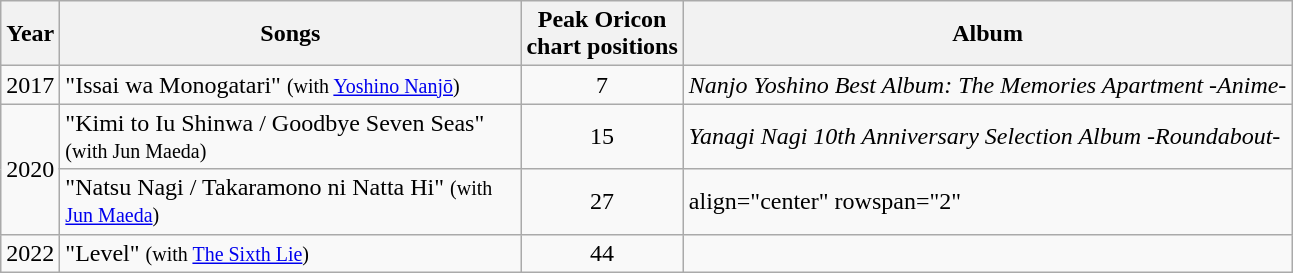<table class="wikitable" border="1">
<tr>
<th rowspan="1">Year</th>
<th rowspan="1" width="300">Songs</th>
<th colspan="1">Peak Oricon<br> chart positions</th>
<th rowspan="1">Album</th>
</tr>
<tr>
<td>2017</td>
<td align="left">"Issai wa Monogatari" <small>(with <a href='#'>Yoshino Nanjō</a>)</small></td>
<td align="center">7</td>
<td><em>Nanjo Yoshino Best Album: The Memories Apartment -Anime-</em></td>
</tr>
<tr>
<td rowspan="2">2020</td>
<td align="left">"Kimi to Iu Shinwa / Goodbye Seven Seas" <small>(with Jun Maeda)</small></td>
<td align="center">15</td>
<td><em>Yanagi Nagi 10th Anniversary Selection Album -Roundabout-</em></td>
</tr>
<tr>
<td align="left">"Natsu Nagi / Takaramono ni Natta Hi" <small>(with <a href='#'>Jun Maeda</a>)</small></td>
<td align="center">27</td>
<td>align="center" rowspan="2" </td>
</tr>
<tr>
<td>2022</td>
<td align="left">"Level" <small>(with <a href='#'>The Sixth Lie</a>)</small></td>
<td align="center">44</td>
</tr>
</table>
